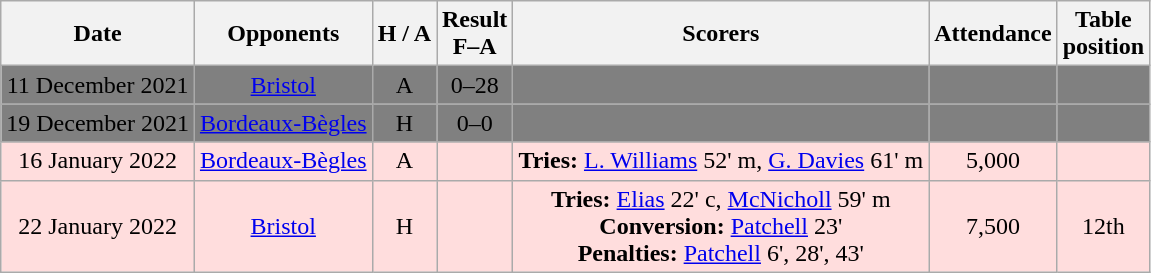<table class="wikitable" style="text-align:center">
<tr>
<th>Date</th>
<th>Opponents</th>
<th>H / A</th>
<th>Result<br>F–A</th>
<th>Scorers</th>
<th>Attendance</th>
<th>Table<br>position</th>
</tr>
<tr bgcolor="#808080">
<td>11 December 2021</td>
<td><a href='#'>Bristol</a></td>
<td>A</td>
<td>0–28 </td>
<td></td>
<td></td>
<td></td>
</tr>
<tr bgcolor="#808080">
<td>19 December 2021</td>
<td><a href='#'>Bordeaux-Bègles</a></td>
<td>H</td>
<td>0–0</td>
<td></td>
<td></td>
<td></td>
</tr>
<tr bgcolor="ffdddd">
<td>16 January 2022</td>
<td><a href='#'>Bordeaux-Bègles</a></td>
<td>A</td>
<td></td>
<td><strong>Tries:</strong> <a href='#'>L. Williams</a> 52' m, <a href='#'>G. Davies</a> 61' m</td>
<td>5,000</td>
<td></td>
</tr>
<tr bgcolor="ffdddd">
<td>22 January 2022</td>
<td><a href='#'>Bristol</a></td>
<td>H</td>
<td></td>
<td><strong>Tries:</strong> <a href='#'>Elias</a> 22' c, <a href='#'>McNicholl</a> 59' m<br><strong>Conversion:</strong> <a href='#'>Patchell</a> 23'<br><strong>Penalties:</strong> <a href='#'>Patchell</a> 6', 28', 43'</td>
<td>7,500</td>
<td>12th</td>
</tr>
</table>
